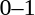<table style="text-align:center">
<tr>
<th width=200></th>
<th width=100></th>
<th width=200></th>
</tr>
<tr>
<td align=right></td>
<td>0–1</td>
<td align=left></td>
</tr>
</table>
